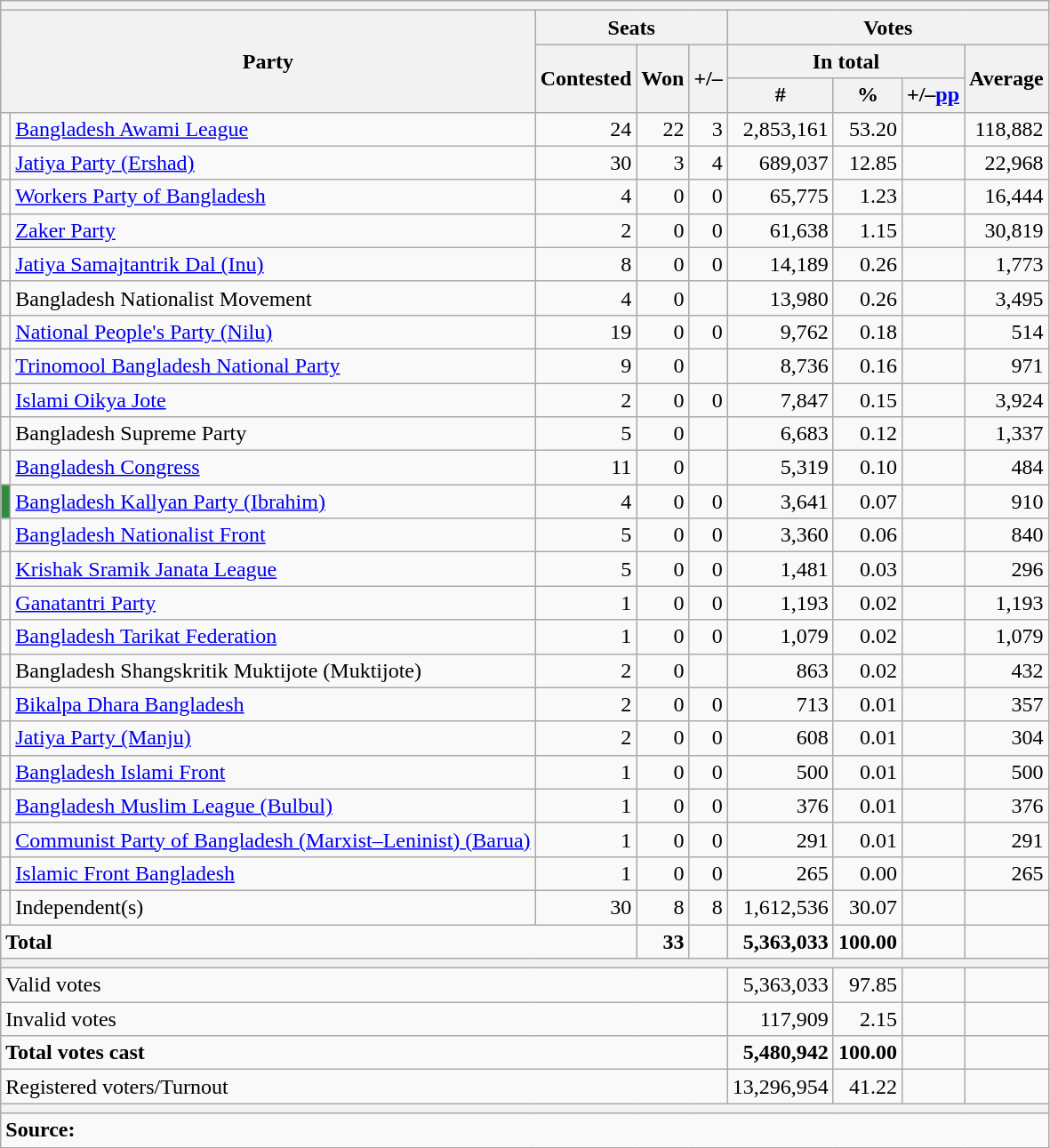<table class="wikitable sortable">
<tr>
<th colspan="9"></th>
</tr>
<tr>
<th colspan="2" rowspan="3">Party</th>
<th colspan="3">Seats</th>
<th colspan="4">Votes</th>
</tr>
<tr>
<th rowspan="2">Contested</th>
<th rowspan="2">Won</th>
<th rowspan="2">+/–</th>
<th colspan="3">In total</th>
<th rowspan="2">Average</th>
</tr>
<tr>
<th>#</th>
<th>%</th>
<th>+/–<a href='#'>pp</a></th>
</tr>
<tr>
<td></td>
<td><a href='#'>Bangladesh Awami League</a></td>
<td style="text-align:right">24</td>
<td style="text-align:right">22</td>
<td style="text-align:right">3</td>
<td style="text-align:right">2,853,161</td>
<td style="text-align:right">53.20</td>
<td style="text-align:right"></td>
<td style="text-align:right">118,882</td>
</tr>
<tr>
<td></td>
<td><a href='#'>Jatiya Party (Ershad)</a></td>
<td style="text-align:right">30</td>
<td style="text-align:right">3</td>
<td style="text-align:right">4</td>
<td style="text-align:right">689,037</td>
<td style="text-align:right">12.85</td>
<td style="text-align:right"></td>
<td style="text-align:right">22,968</td>
</tr>
<tr>
<td></td>
<td><a href='#'>Workers Party of Bangladesh</a></td>
<td style="text-align:right">4</td>
<td style="text-align:right">0</td>
<td style="text-align:right">0</td>
<td style="text-align:right">65,775</td>
<td style="text-align:right">1.23</td>
<td style="text-align:right"></td>
<td style="text-align:right">16,444</td>
</tr>
<tr>
<td></td>
<td><a href='#'>Zaker Party</a></td>
<td style="text-align:right">2</td>
<td style="text-align:right">0</td>
<td style="text-align:right">0</td>
<td style="text-align:right">61,638</td>
<td style="text-align:right">1.15</td>
<td style="text-align:right"></td>
<td style="text-align:right">30,819</td>
</tr>
<tr>
<td></td>
<td><a href='#'>Jatiya Samajtantrik Dal (Inu)</a></td>
<td style="text-align:right">8</td>
<td style="text-align:right">0</td>
<td style="text-align:right">0</td>
<td style="text-align:right">14,189</td>
<td style="text-align:right">0.26</td>
<td style="text-align:right"></td>
<td style="text-align:right">1,773</td>
</tr>
<tr>
<td></td>
<td>Bangladesh Nationalist Movement</td>
<td style="text-align:right">4</td>
<td style="text-align:right">0</td>
<td style="text-align:right"></td>
<td style="text-align:right">13,980</td>
<td style="text-align:right">0.26</td>
<td style="text-align:right"></td>
<td style="text-align:right">3,495</td>
</tr>
<tr>
<td></td>
<td><a href='#'>National People's Party (Nilu)</a></td>
<td style="text-align:right">19</td>
<td style="text-align:right">0</td>
<td style="text-align:right">0</td>
<td style="text-align:right">9,762</td>
<td style="text-align:right">0.18</td>
<td style="text-align:right"></td>
<td style="text-align:right">514</td>
</tr>
<tr>
<td></td>
<td><a href='#'>Trinomool Bangladesh National Party</a></td>
<td style="text-align:right">9</td>
<td style="text-align:right">0</td>
<td style="text-align:right"></td>
<td style="text-align:right">8,736</td>
<td style="text-align:right">0.16</td>
<td style="text-align:right"></td>
<td style="text-align:right">971</td>
</tr>
<tr>
<td></td>
<td><a href='#'>Islami Oikya Jote</a></td>
<td style="text-align:right">2</td>
<td style="text-align:right">0</td>
<td style="text-align:right">0</td>
<td style="text-align:right">7,847</td>
<td style="text-align:right">0.15</td>
<td style="text-align:right"></td>
<td style="text-align:right">3,924</td>
</tr>
<tr>
<td></td>
<td>Bangladesh Supreme Party</td>
<td style="text-align:right">5</td>
<td style="text-align:right">0</td>
<td style="text-align:right"></td>
<td style="text-align:right">6,683</td>
<td style="text-align:right">0.12</td>
<td style="text-align:right"></td>
<td style="text-align:right">1,337</td>
</tr>
<tr>
<td></td>
<td><a href='#'>Bangladesh Congress</a></td>
<td style="text-align:right">11</td>
<td style="text-align:right">0</td>
<td style="text-align:right"></td>
<td style="text-align:right">5,319</td>
<td style="text-align:right">0.10</td>
<td style="text-align:right"></td>
<td style="text-align:right">484</td>
</tr>
<tr>
<td style="background:#338940"></td>
<td><a href='#'>Bangladesh Kallyan Party (Ibrahim)</a></td>
<td style="text-align:right">4</td>
<td style="text-align:right">0</td>
<td style="text-align:right">0</td>
<td style="text-align:right">3,641</td>
<td style="text-align:right">0.07</td>
<td style="text-align:right"></td>
<td style="text-align:right">910</td>
</tr>
<tr>
<td></td>
<td><a href='#'>Bangladesh Nationalist Front</a></td>
<td style="text-align:right">5</td>
<td style="text-align:right">0</td>
<td style="text-align:right">0</td>
<td style="text-align:right">3,360</td>
<td style="text-align:right">0.06</td>
<td style="text-align:right"></td>
<td style="text-align:right">840</td>
</tr>
<tr>
<td></td>
<td><a href='#'>Krishak Sramik Janata League</a></td>
<td style="text-align:right">5</td>
<td style="text-align:right">0</td>
<td style="text-align:right">0</td>
<td style="text-align:right">1,481</td>
<td style="text-align:right">0.03</td>
<td style="text-align:right"></td>
<td style="text-align:right">296</td>
</tr>
<tr>
<td></td>
<td><a href='#'>Ganatantri Party</a></td>
<td style="text-align:right">1</td>
<td style="text-align:right">0</td>
<td style="text-align:right">0</td>
<td style="text-align:right">1,193</td>
<td style="text-align:right">0.02</td>
<td style="text-align:right"></td>
<td style="text-align:right">1,193</td>
</tr>
<tr>
<td></td>
<td><a href='#'>Bangladesh Tarikat Federation</a></td>
<td style="text-align:right">1</td>
<td style="text-align:right">0</td>
<td style="text-align:right">0</td>
<td style="text-align:right">1,079</td>
<td style="text-align:right">0.02</td>
<td style="text-align:right"></td>
<td style="text-align:right">1,079</td>
</tr>
<tr>
<td></td>
<td>Bangladesh Shangskritik Muktijote (Muktijote)</td>
<td style="text-align:right">2</td>
<td style="text-align:right">0</td>
<td style="text-align:right"></td>
<td style="text-align:right">863</td>
<td style="text-align:right">0.02</td>
<td style="text-align:right"></td>
<td style="text-align:right">432</td>
</tr>
<tr>
<td></td>
<td><a href='#'>Bikalpa Dhara Bangladesh</a></td>
<td style="text-align:right">2</td>
<td style="text-align:right">0</td>
<td style="text-align:right">0</td>
<td style="text-align:right">713</td>
<td style="text-align:right">0.01</td>
<td style="text-align:right"></td>
<td style="text-align:right">357</td>
</tr>
<tr>
<td></td>
<td><a href='#'>Jatiya Party (Manju)</a></td>
<td style="text-align:right">2</td>
<td style="text-align:right">0</td>
<td style="text-align:right">0</td>
<td style="text-align:right">608</td>
<td style="text-align:right">0.01</td>
<td style="text-align:right"></td>
<td style="text-align:right">304</td>
</tr>
<tr>
<td></td>
<td><a href='#'>Bangladesh Islami Front</a></td>
<td style="text-align:right">1</td>
<td style="text-align:right">0</td>
<td style="text-align:right">0</td>
<td style="text-align:right">500</td>
<td style="text-align:right">0.01</td>
<td style="text-align:right"></td>
<td style="text-align:right">500</td>
</tr>
<tr>
<td></td>
<td><a href='#'>Bangladesh Muslim League (Bulbul)</a></td>
<td style="text-align:right">1</td>
<td style="text-align:right">0</td>
<td style="text-align:right">0</td>
<td style="text-align:right">376</td>
<td style="text-align:right">0.01</td>
<td style="text-align:right"></td>
<td style="text-align:right">376</td>
</tr>
<tr>
<td></td>
<td><a href='#'>Communist Party of Bangladesh (Marxist–Leninist) (Barua)</a></td>
<td style="text-align:right">1</td>
<td style="text-align:right">0</td>
<td style="text-align:right">0</td>
<td style="text-align:right">291</td>
<td style="text-align:right">0.01</td>
<td style="text-align:right"></td>
<td style="text-align:right">291</td>
</tr>
<tr>
<td></td>
<td><a href='#'>Islamic Front Bangladesh</a></td>
<td style="text-align:right">1</td>
<td style="text-align:right">0</td>
<td style="text-align:right">0</td>
<td style="text-align:right">265</td>
<td style="text-align:right">0.00</td>
<td style="text-align:right"></td>
<td style="text-align:right">265</td>
</tr>
<tr>
<td></td>
<td>Independent(s)</td>
<td style="text-align:right">30</td>
<td style="text-align:right">8</td>
<td style="text-align:right">8</td>
<td style="text-align:right">1,612,536</td>
<td style="text-align:right">30.07</td>
<td style="text-align:right"></td>
<td style="text-align:right"></td>
</tr>
<tr>
<td colspan="3"><strong>Total</strong></td>
<td style="text-align:right"><strong>33</strong></td>
<td style="text-align:right"></td>
<td style="text-align:right"><strong>5,363,033</strong></td>
<td style="text-align:right"><strong>100.00</strong></td>
<td style="text-align:right"></td>
<td style="text-align:right"></td>
</tr>
<tr>
<th colspan="9"></th>
</tr>
<tr>
<td colspan="5">Valid votes</td>
<td style="text-align:right">5,363,033</td>
<td style="text-align:right">97.85</td>
<td></td>
<td></td>
</tr>
<tr>
<td colspan="5">Invalid votes</td>
<td style="text-align:right">117,909</td>
<td style="text-align:right">2.15</td>
<td></td>
<td></td>
</tr>
<tr>
<td colspan="5"><strong>Total votes cast</strong></td>
<td style="text-align:right"><strong>5,480,942</strong></td>
<td style="text-align:right"><strong>100.00</strong></td>
<td></td>
<td></td>
</tr>
<tr>
<td colspan="5">Registered voters/Turnout</td>
<td style="text-align:right">13,296,954</td>
<td style="text-align:right">41.22</td>
<td></td>
<td></td>
</tr>
<tr>
<th colspan="9"></th>
</tr>
<tr>
<td colspan="9"><strong>Source:</strong> </td>
</tr>
</table>
